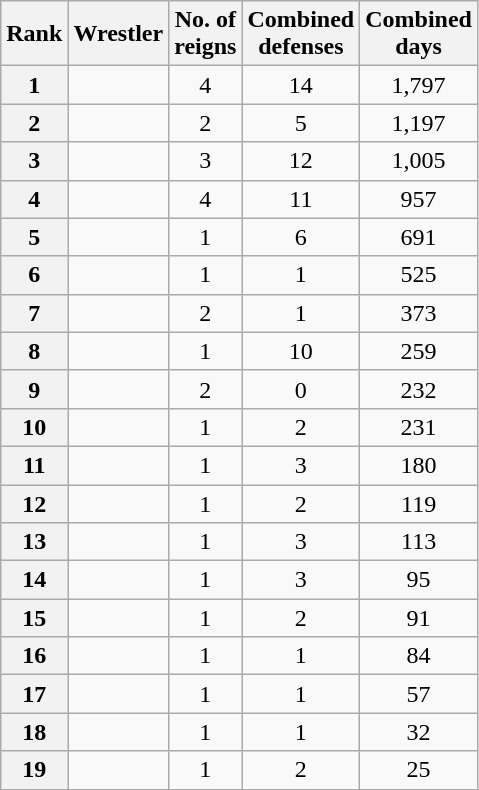<table class="wikitable sortable" style="text-align: center">
<tr>
<th>Rank</th>
<th>Wrestler</th>
<th>No. of<br>reigns</th>
<th>Combined<br>defenses</th>
<th>Combined<br>days</th>
</tr>
<tr>
<th>1</th>
<td></td>
<td>4</td>
<td>14</td>
<td>1,797</td>
</tr>
<tr>
<th>2</th>
<td></td>
<td>2</td>
<td>5</td>
<td>1,197</td>
</tr>
<tr>
<th>3</th>
<td></td>
<td>3</td>
<td>12</td>
<td>1,005</td>
</tr>
<tr>
<th>4</th>
<td></td>
<td>4</td>
<td>11</td>
<td>957</td>
</tr>
<tr>
<th>5</th>
<td></td>
<td>1</td>
<td>6</td>
<td>691</td>
</tr>
<tr>
<th>6</th>
<td></td>
<td>1</td>
<td>1</td>
<td>525</td>
</tr>
<tr>
<th>7</th>
<td></td>
<td>2</td>
<td>1</td>
<td>373</td>
</tr>
<tr>
<th>8</th>
<td></td>
<td>1</td>
<td>10</td>
<td>259</td>
</tr>
<tr>
<th>9</th>
<td></td>
<td>2</td>
<td>0</td>
<td>232</td>
</tr>
<tr>
<th>10</th>
<td></td>
<td>1</td>
<td>2</td>
<td>231</td>
</tr>
<tr>
<th>11</th>
<td></td>
<td>1</td>
<td>3</td>
<td>180</td>
</tr>
<tr>
<th>12</th>
<td></td>
<td>1</td>
<td>2</td>
<td>119</td>
</tr>
<tr>
<th>13</th>
<td></td>
<td>1</td>
<td>3</td>
<td>113</td>
</tr>
<tr>
<th>14</th>
<td></td>
<td>1</td>
<td>3</td>
<td>95</td>
</tr>
<tr>
<th>15</th>
<td></td>
<td>1</td>
<td>2</td>
<td>91</td>
</tr>
<tr>
<th>16</th>
<td></td>
<td>1</td>
<td>1</td>
<td>84</td>
</tr>
<tr>
<th>17</th>
<td></td>
<td>1</td>
<td>1</td>
<td>57</td>
</tr>
<tr>
<th>18</th>
<td></td>
<td>1</td>
<td>1</td>
<td>32</td>
</tr>
<tr>
<th>19</th>
<td></td>
<td>1</td>
<td>2</td>
<td>25</td>
</tr>
</table>
